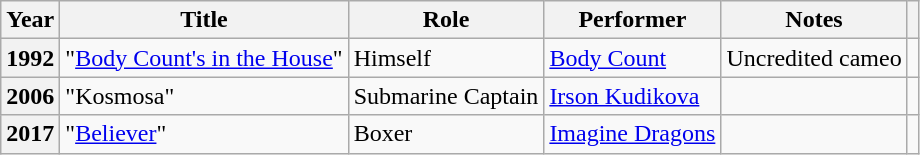<table class="wikitable plainrowheaders sortable" style="margin-right: 0;">
<tr>
<th scope="col">Year</th>
<th scope="col">Title</th>
<th scope="col">Role</th>
<th scope="col">Performer</th>
<th scope="col" class="unsortable">Notes</th>
<th scope="col" class="unsortable"></th>
</tr>
<tr>
<th scope=row>1992</th>
<td>"<a href='#'>Body Count's in the House</a>"</td>
<td>Himself</td>
<td><a href='#'>Body Count</a></td>
<td>Uncredited cameo</td>
<td style="text-align:center;"></td>
</tr>
<tr>
<th scope=row>2006</th>
<td>"Kosmosa"</td>
<td>Submarine Captain</td>
<td><a href='#'>Irson Kudikova</a></td>
<td></td>
<td></td>
</tr>
<tr>
<th scope=row>2017</th>
<td>"<a href='#'>Believer</a>"</td>
<td>Boxer</td>
<td><a href='#'>Imagine Dragons</a></td>
<td></td>
<td></td>
</tr>
</table>
